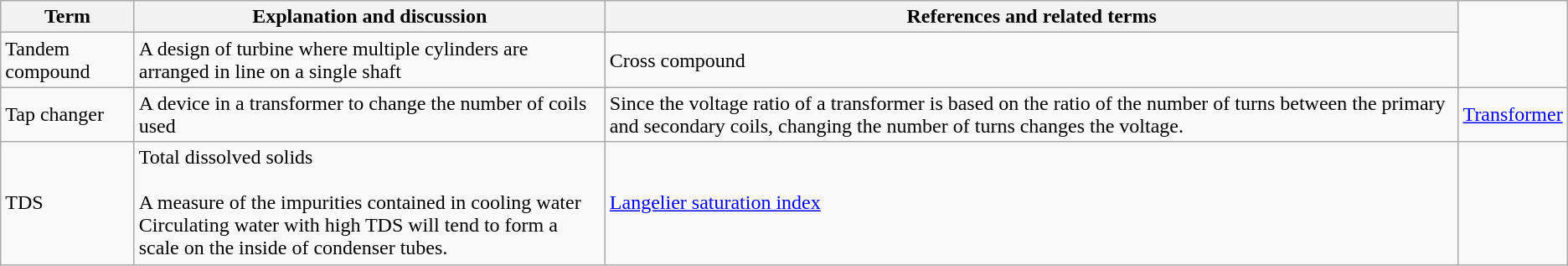<table class="wikitable">
<tr>
<th>Term</th>
<th>Explanation and discussion</th>
<th>References and related terms</th>
</tr>
<tr>
<td>Tandem compound</td>
<td>A design of turbine where multiple cylinders are arranged in line on a single shaft</td>
<td>Cross compound</td>
</tr>
<tr>
<td>Tap changer</td>
<td>A device in a transformer to change the number of coils used</td>
<td>Since the voltage ratio of a transformer is based on the ratio of the number of turns between the primary and secondary coils, changing the number of turns changes the voltage.</td>
<td><a href='#'>Transformer</a></td>
</tr>
<tr>
<td>TDS</td>
<td>Total dissolved solids<br><br>A measure of the impurities contained in cooling water<br>
Circulating water with high TDS will tend to form a scale on the inside of condenser tubes.</td>
<td><a href='#'>Langelier saturation index</a></td>
</tr>
</table>
